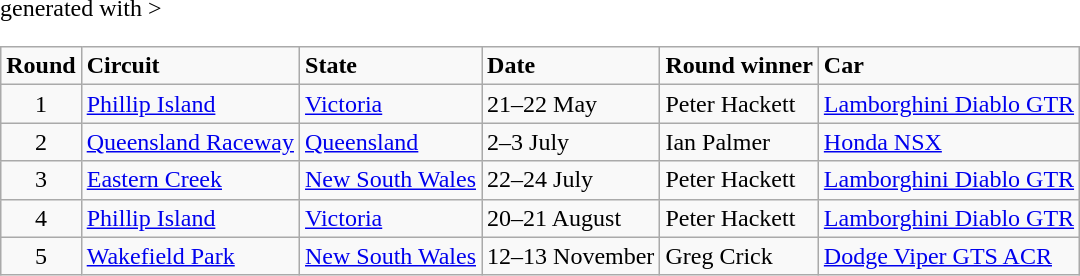<table class="wikitable" <hiddentext>generated with >
<tr style="font-weight:bold">
<td align="center">Round</td>
<td>Circuit</td>
<td>State</td>
<td>Date</td>
<td>Round winner</td>
<td>Car</td>
</tr>
<tr>
<td align="center">1</td>
<td><a href='#'>Phillip Island</a></td>
<td><a href='#'>Victoria</a></td>
<td>21–22 May</td>
<td>Peter Hackett</td>
<td><a href='#'>Lamborghini Diablo GTR</a></td>
</tr>
<tr>
<td align="center">2</td>
<td><a href='#'>Queensland Raceway</a></td>
<td><a href='#'>Queensland</a></td>
<td>2–3 July</td>
<td>Ian Palmer</td>
<td><a href='#'>Honda NSX</a></td>
</tr>
<tr>
<td align="center">3</td>
<td><a href='#'>Eastern Creek</a></td>
<td><a href='#'>New South Wales</a></td>
<td>22–24 July</td>
<td>Peter Hackett</td>
<td><a href='#'>Lamborghini Diablo GTR</a></td>
</tr>
<tr>
<td align="center">4</td>
<td><a href='#'>Phillip Island</a></td>
<td><a href='#'>Victoria</a></td>
<td>20–21 August</td>
<td>Peter Hackett</td>
<td><a href='#'>Lamborghini Diablo GTR</a></td>
</tr>
<tr>
<td align="center">5</td>
<td><a href='#'>Wakefield Park</a></td>
<td><a href='#'>New South Wales</a></td>
<td>12–13 November</td>
<td>Greg Crick</td>
<td><a href='#'>Dodge Viper GTS ACR</a></td>
</tr>
</table>
